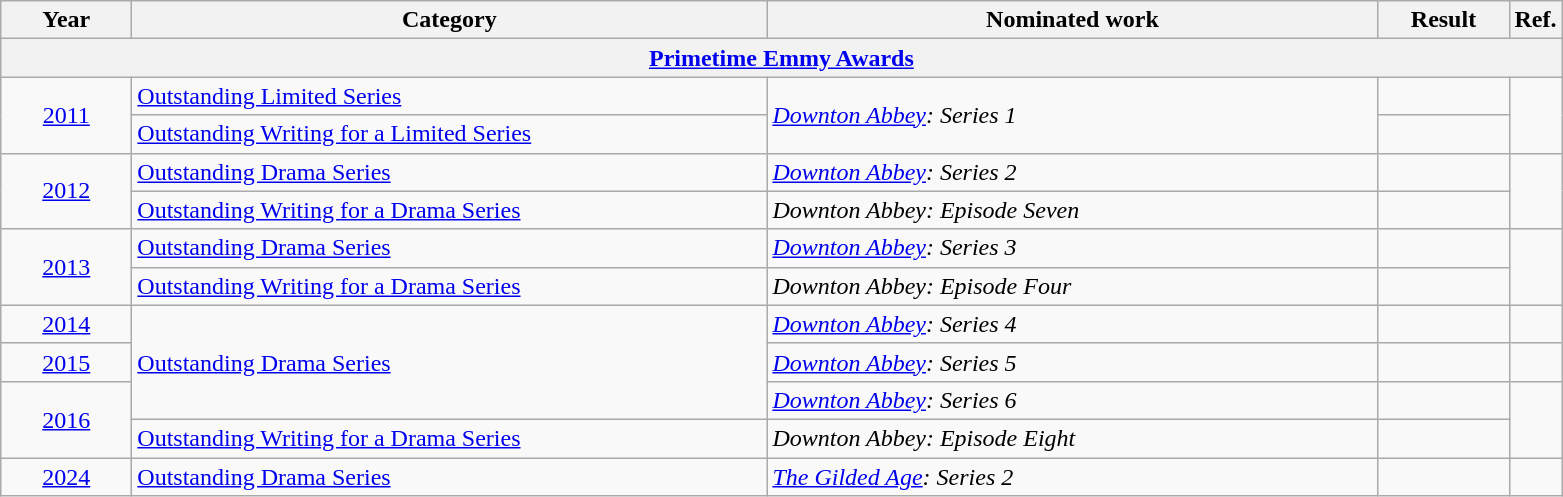<table class=wikitable>
<tr>
<th scope="col" style="width:5em;">Year</th>
<th scope="col" style="width:26em;">Category</th>
<th scope="col" style="width:25em;">Nominated work</th>
<th scope="col" style="width:5em;">Result</th>
<th>Ref.</th>
</tr>
<tr>
<th colspan=5><a href='#'>Primetime Emmy Awards</a></th>
</tr>
<tr>
<td style="text-align:center;", rowspan=2><a href='#'>2011</a></td>
<td><a href='#'>Outstanding Limited Series</a></td>
<td rowspan=2><em><a href='#'>Downton Abbey</a>: Series 1</em></td>
<td></td>
<td rowspan=2></td>
</tr>
<tr>
<td><a href='#'>Outstanding Writing for a Limited Series</a></td>
<td></td>
</tr>
<tr>
<td style="text-align:center;", rowspan=2><a href='#'>2012</a></td>
<td><a href='#'>Outstanding Drama Series</a></td>
<td><em><a href='#'>Downton Abbey</a>: Series 2</em></td>
<td></td>
<td rowspan=2></td>
</tr>
<tr>
<td><a href='#'>Outstanding Writing for a Drama Series</a></td>
<td><em>Downton Abbey: Episode Seven</em></td>
<td></td>
</tr>
<tr>
<td style="text-align:center;", rowspan=2><a href='#'>2013</a></td>
<td><a href='#'>Outstanding Drama Series</a></td>
<td><em><a href='#'>Downton Abbey</a>: Series 3</em></td>
<td></td>
<td rowspan=2></td>
</tr>
<tr>
<td><a href='#'>Outstanding Writing for a Drama Series</a></td>
<td><em>Downton Abbey: Episode Four</em></td>
<td></td>
</tr>
<tr>
<td style="text-align:center;"><a href='#'>2014</a></td>
<td rowspan=3><a href='#'>Outstanding Drama Series</a></td>
<td><em><a href='#'>Downton Abbey</a>: Series 4</em></td>
<td></td>
<td></td>
</tr>
<tr>
<td style="text-align:center;"><a href='#'>2015</a></td>
<td><em><a href='#'>Downton Abbey</a>: Series 5</em></td>
<td></td>
<td></td>
</tr>
<tr>
<td style="text-align:center;", rowspan=2><a href='#'>2016</a></td>
<td><em><a href='#'>Downton Abbey</a>: Series 6</em></td>
<td></td>
<td rowspan=2></td>
</tr>
<tr>
<td><a href='#'>Outstanding Writing for a Drama Series</a></td>
<td><em>Downton Abbey: Episode Eight</em></td>
<td></td>
</tr>
<tr>
<td style="text-align:center;"><a href='#'>2024</a></td>
<td><a href='#'>Outstanding Drama Series</a></td>
<td><em><a href='#'>The Gilded Age</a>: Series 2</em></td>
<td></td>
<td></td>
</tr>
</table>
